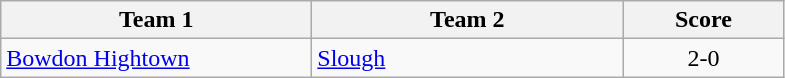<table class="wikitable" style="font-size: 100%">
<tr>
<th width=200>Team 1</th>
<th width=200>Team 2</th>
<th width=100>Score</th>
</tr>
<tr>
<td><a href='#'>Bowdon Hightown</a></td>
<td><a href='#'>Slough</a></td>
<td align=center>2-0</td>
</tr>
</table>
